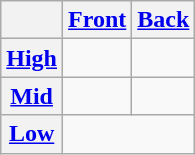<table class="wikitable" style="text-align:center;">
<tr>
<th></th>
<th><a href='#'>Front</a></th>
<th><a href='#'>Back</a></th>
</tr>
<tr>
<th><a href='#'>High</a></th>
<td></td>
<td></td>
</tr>
<tr>
<th><a href='#'>Mid</a></th>
<td></td>
<td></td>
</tr>
<tr>
<th><a href='#'>Low</a></th>
<td colspan="2"></td>
</tr>
</table>
